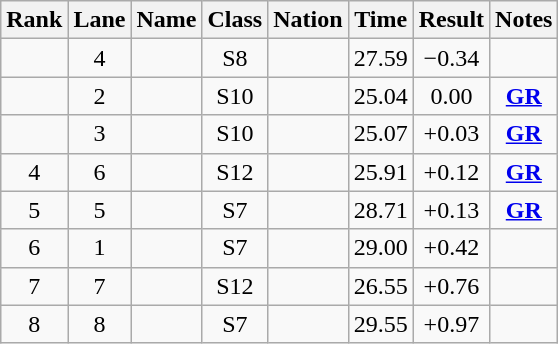<table class="wikitable" style="text-align:center">
<tr>
<th>Rank</th>
<th>Lane</th>
<th>Name</th>
<th>Class</th>
<th>Nation</th>
<th>Time</th>
<th>Result</th>
<th>Notes</th>
</tr>
<tr>
<td></td>
<td>4</td>
<td align="left"></td>
<td>S8</td>
<td align="left"></td>
<td>27.59</td>
<td>−0.34</td>
<td></td>
</tr>
<tr>
<td></td>
<td>2</td>
<td align="left"></td>
<td>S10</td>
<td align="left"></td>
<td>25.04</td>
<td>0.00</td>
<td><strong> <a href='#'>GR</a></strong></td>
</tr>
<tr>
<td></td>
<td>3</td>
<td align="left"></td>
<td>S10</td>
<td align=left></td>
<td>25.07</td>
<td>+0.03</td>
<td><strong> <a href='#'>GR</a></strong></td>
</tr>
<tr>
<td>4</td>
<td>6</td>
<td align="left"></td>
<td>S12</td>
<td align="left"></td>
<td>25.91</td>
<td>+0.12</td>
<td><strong> <a href='#'>GR</a></strong></td>
</tr>
<tr>
<td>5</td>
<td>5</td>
<td align="left"></td>
<td>S7</td>
<td align="left"></td>
<td>28.71</td>
<td>+0.13</td>
<td><strong> <a href='#'>GR</a></strong></td>
</tr>
<tr>
<td>6</td>
<td>1</td>
<td align="left"></td>
<td>S7</td>
<td align="left"></td>
<td>29.00</td>
<td>+0.42</td>
<td></td>
</tr>
<tr>
<td>7</td>
<td>7</td>
<td align="left"></td>
<td>S12</td>
<td align=left></td>
<td>26.55</td>
<td>+0.76</td>
<td></td>
</tr>
<tr>
<td>8</td>
<td>8</td>
<td align="left"></td>
<td>S7</td>
<td align="left"></td>
<td>29.55</td>
<td>+0.97</td>
<td></td>
</tr>
</table>
